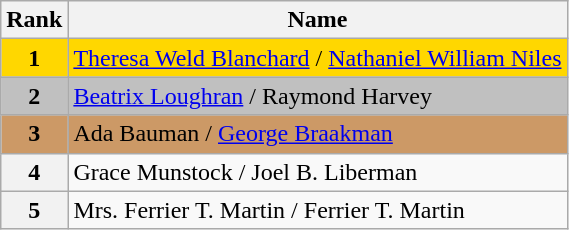<table class="wikitable">
<tr>
<th>Rank</th>
<th>Name</th>
</tr>
<tr bgcolor="gold">
<td align="center"><strong>1</strong></td>
<td><a href='#'>Theresa Weld Blanchard</a> / <a href='#'>Nathaniel William Niles</a></td>
</tr>
<tr bgcolor="silver">
<td align="center"><strong>2</strong></td>
<td><a href='#'>Beatrix Loughran</a> / Raymond Harvey</td>
</tr>
<tr bgcolor="cc9966">
<td align="center"><strong>3</strong></td>
<td>Ada Bauman / <a href='#'>George Braakman</a></td>
</tr>
<tr>
<th>4</th>
<td>Grace Munstock / Joel B. Liberman</td>
</tr>
<tr>
<th>5</th>
<td>Mrs. Ferrier T. Martin / Ferrier T. Martin</td>
</tr>
</table>
